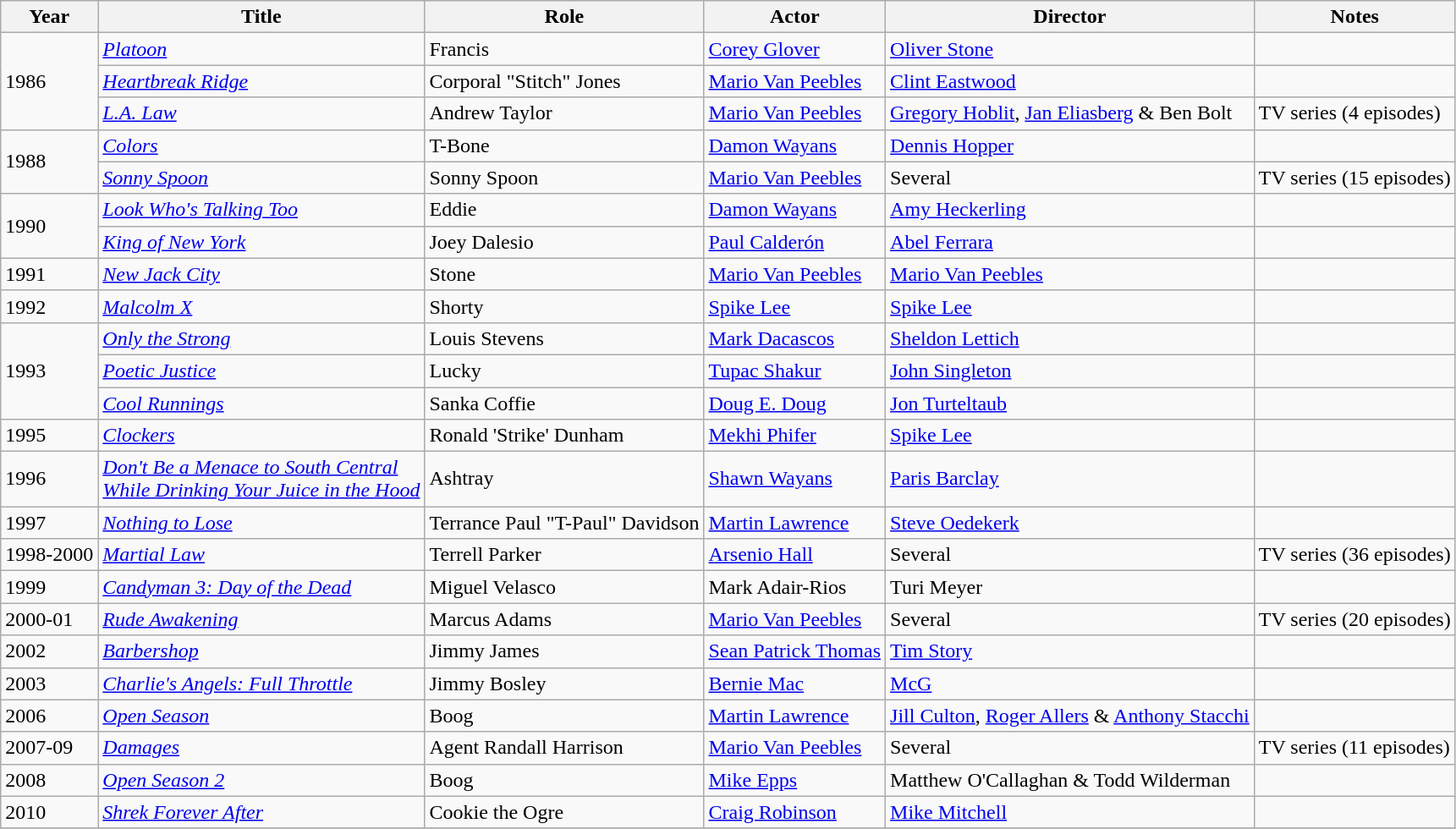<table class="wikitable">
<tr>
<th>Year</th>
<th>Title</th>
<th>Role</th>
<th>Actor</th>
<th>Director</th>
<th>Notes</th>
</tr>
<tr>
<td rowspan=3>1986</td>
<td><em><a href='#'>Platoon</a></em></td>
<td>Francis</td>
<td><a href='#'>Corey Glover</a></td>
<td><a href='#'>Oliver Stone</a></td>
<td></td>
</tr>
<tr>
<td><em><a href='#'>Heartbreak Ridge</a></em></td>
<td>Corporal "Stitch" Jones</td>
<td><a href='#'>Mario Van Peebles</a></td>
<td><a href='#'>Clint Eastwood</a></td>
<td></td>
</tr>
<tr>
<td><em><a href='#'>L.A. Law</a></em></td>
<td>Andrew Taylor</td>
<td><a href='#'>Mario Van Peebles</a></td>
<td><a href='#'>Gregory Hoblit</a>, <a href='#'>Jan Eliasberg</a> & Ben Bolt</td>
<td>TV series (4 episodes)</td>
</tr>
<tr>
<td rowspan=2>1988</td>
<td><em><a href='#'>Colors</a></em></td>
<td>T-Bone</td>
<td><a href='#'>Damon Wayans</a></td>
<td><a href='#'>Dennis Hopper</a></td>
<td></td>
</tr>
<tr>
<td><em><a href='#'>Sonny Spoon</a></em></td>
<td>Sonny Spoon</td>
<td><a href='#'>Mario Van Peebles</a></td>
<td>Several</td>
<td>TV series (15 episodes)</td>
</tr>
<tr>
<td rowspan=2>1990</td>
<td><em><a href='#'>Look Who's Talking Too</a></em></td>
<td>Eddie</td>
<td><a href='#'>Damon Wayans</a></td>
<td><a href='#'>Amy Heckerling</a></td>
<td></td>
</tr>
<tr>
<td><em><a href='#'>King of New York</a></em></td>
<td>Joey Dalesio</td>
<td><a href='#'>Paul Calderón</a></td>
<td><a href='#'>Abel Ferrara</a></td>
<td></td>
</tr>
<tr>
<td rowspan=1>1991</td>
<td><em><a href='#'>New Jack City</a></em></td>
<td>Stone</td>
<td><a href='#'>Mario Van Peebles</a></td>
<td><a href='#'>Mario Van Peebles</a></td>
<td></td>
</tr>
<tr>
<td rowspan=1>1992</td>
<td><em><a href='#'>Malcolm X</a></em></td>
<td>Shorty</td>
<td><a href='#'>Spike Lee</a></td>
<td><a href='#'>Spike Lee</a></td>
<td></td>
</tr>
<tr>
<td rowspan=3>1993</td>
<td><em><a href='#'>Only the Strong</a></em></td>
<td>Louis Stevens</td>
<td><a href='#'>Mark Dacascos</a></td>
<td><a href='#'>Sheldon Lettich</a></td>
<td></td>
</tr>
<tr>
<td><em><a href='#'>Poetic Justice</a></em></td>
<td>Lucky</td>
<td><a href='#'>Tupac Shakur</a></td>
<td><a href='#'>John Singleton</a></td>
<td></td>
</tr>
<tr>
<td><em><a href='#'>Cool Runnings</a></em></td>
<td>Sanka Coffie</td>
<td><a href='#'>Doug E. Doug</a></td>
<td><a href='#'>Jon Turteltaub</a></td>
<td></td>
</tr>
<tr>
<td rowspan=1>1995</td>
<td><em><a href='#'>Clockers</a></em></td>
<td>Ronald 'Strike' Dunham</td>
<td><a href='#'>Mekhi Phifer</a></td>
<td><a href='#'>Spike Lee</a></td>
<td></td>
</tr>
<tr>
<td rowspan=1>1996</td>
<td><em><a href='#'>Don't Be a Menace to South Central<br> While Drinking Your Juice in the Hood</a></em></td>
<td>Ashtray</td>
<td><a href='#'>Shawn Wayans</a></td>
<td><a href='#'>Paris Barclay</a></td>
<td></td>
</tr>
<tr>
<td rowspan=1>1997</td>
<td><em><a href='#'>Nothing to Lose</a></em></td>
<td>Terrance Paul "T-Paul" Davidson</td>
<td><a href='#'>Martin Lawrence</a></td>
<td><a href='#'>Steve Oedekerk</a></td>
<td></td>
</tr>
<tr>
<td rowspan=1>1998-2000</td>
<td><em><a href='#'>Martial Law</a></em></td>
<td>Terrell Parker</td>
<td><a href='#'>Arsenio Hall</a></td>
<td>Several</td>
<td>TV series (36 episodes)</td>
</tr>
<tr>
<td rowspan=1>1999</td>
<td><em><a href='#'>Candyman 3: Day of the Dead</a></em></td>
<td>Miguel Velasco</td>
<td>Mark Adair-Rios</td>
<td>Turi Meyer</td>
<td></td>
</tr>
<tr>
<td rowspan=1>2000-01</td>
<td><em><a href='#'>Rude Awakening</a></em></td>
<td>Marcus Adams</td>
<td><a href='#'>Mario Van Peebles</a></td>
<td>Several</td>
<td>TV series (20 episodes)</td>
</tr>
<tr>
<td rowspan=1>2002</td>
<td><em><a href='#'>Barbershop</a></em></td>
<td>Jimmy James</td>
<td><a href='#'>Sean Patrick Thomas</a></td>
<td><a href='#'>Tim Story</a></td>
<td></td>
</tr>
<tr>
<td rowspan=1>2003</td>
<td><em><a href='#'>Charlie's Angels: Full Throttle</a></em></td>
<td>Jimmy Bosley</td>
<td><a href='#'>Bernie Mac</a></td>
<td><a href='#'>McG</a></td>
<td></td>
</tr>
<tr>
<td rowspan=1>2006</td>
<td><em><a href='#'>Open Season</a></em></td>
<td>Boog</td>
<td><a href='#'>Martin Lawrence</a></td>
<td><a href='#'>Jill Culton</a>, <a href='#'>Roger Allers</a> & <a href='#'>Anthony Stacchi</a></td>
<td></td>
</tr>
<tr>
<td rowspan=1>2007-09</td>
<td><em><a href='#'>Damages</a></em></td>
<td>Agent Randall Harrison</td>
<td><a href='#'>Mario Van Peebles</a></td>
<td>Several</td>
<td>TV series (11 episodes)</td>
</tr>
<tr>
<td rowspan=1>2008</td>
<td><em><a href='#'>Open Season 2</a></em></td>
<td>Boog</td>
<td><a href='#'>Mike Epps</a></td>
<td>Matthew O'Callaghan & Todd Wilderman</td>
<td></td>
</tr>
<tr>
<td rowspan=1>2010</td>
<td><em><a href='#'>Shrek Forever After</a></em></td>
<td>Cookie the Ogre</td>
<td><a href='#'>Craig Robinson</a></td>
<td><a href='#'>Mike Mitchell</a></td>
<td></td>
</tr>
<tr>
</tr>
</table>
